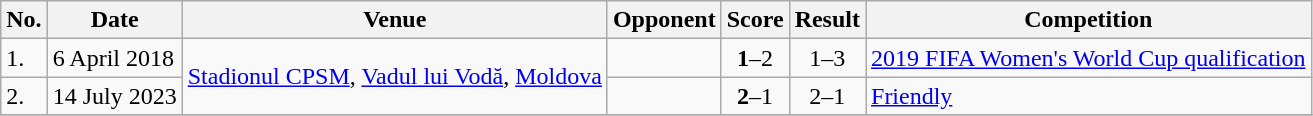<table class="wikitable">
<tr>
<th>No.</th>
<th>Date</th>
<th>Venue</th>
<th>Opponent</th>
<th>Score</th>
<th>Result</th>
<th>Competition</th>
</tr>
<tr>
<td>1.</td>
<td>6 April 2018</td>
<td rowspan=2><a href='#'>Stadionul CPSM</a>, <a href='#'>Vadul lui Vodă</a>, <a href='#'>Moldova</a></td>
<td></td>
<td align=center><strong>1</strong>–2</td>
<td align=center>1–3</td>
<td><a href='#'>2019 FIFA Women's World Cup qualification</a></td>
</tr>
<tr>
<td>2.</td>
<td>14 July 2023</td>
<td></td>
<td align=center><strong>2</strong>–1</td>
<td align=center>2–1</td>
<td><a href='#'>Friendly</a></td>
</tr>
<tr>
</tr>
</table>
